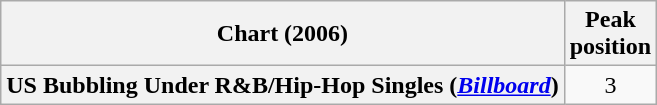<table class="wikitable sortable plainrowheaders" style="text-align:center">
<tr>
<th scope="col">Chart (2006)</th>
<th scope="col">Peak<br>position</th>
</tr>
<tr>
<th scope="row">US Bubbling Under R&B/Hip-Hop Singles (<em><a href='#'>Billboard</a></em>)</th>
<td>3</td>
</tr>
</table>
